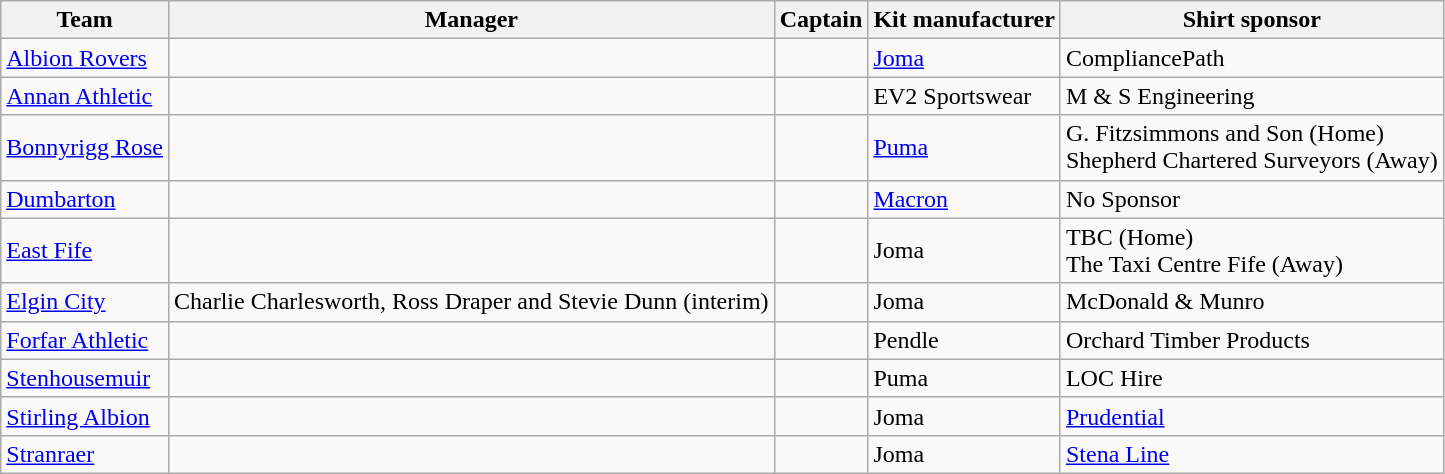<table class="wikitable sortable">
<tr>
<th>Team</th>
<th>Manager</th>
<th>Captain</th>
<th>Kit manufacturer</th>
<th>Shirt sponsor</th>
</tr>
<tr>
<td><a href='#'>Albion Rovers</a></td>
<td> </td>
<td> </td>
<td><a href='#'>Joma</a></td>
<td>CompliancePath</td>
</tr>
<tr>
<td><a href='#'>Annan Athletic</a></td>
<td> </td>
<td> </td>
<td>EV2 Sportswear</td>
<td>M & S Engineering</td>
</tr>
<tr>
<td><a href='#'>Bonnyrigg Rose</a></td>
<td> </td>
<td> </td>
<td><a href='#'>Puma</a></td>
<td>G. Fitzsimmons and Son (Home)<br>Shepherd Chartered Surveyors (Away)</td>
</tr>
<tr>
<td><a href='#'>Dumbarton</a></td>
<td> </td>
<td> </td>
<td><a href='#'>Macron</a></td>
<td>No Sponsor</td>
</tr>
<tr>
<td><a href='#'>East Fife</a></td>
<td> </td>
<td> </td>
<td>Joma</td>
<td>TBC (Home)<br>The Taxi Centre Fife (Away)</td>
</tr>
<tr>
<td><a href='#'>Elgin City</a></td>
<td>Charlie Charlesworth, Ross Draper and Stevie Dunn (interim)</td>
<td> </td>
<td>Joma</td>
<td>McDonald & Munro</td>
</tr>
<tr>
<td><a href='#'>Forfar Athletic</a></td>
<td> </td>
<td> </td>
<td>Pendle</td>
<td>Orchard Timber Products</td>
</tr>
<tr>
<td><a href='#'>Stenhousemuir</a></td>
<td> </td>
<td> </td>
<td>Puma</td>
<td>LOC Hire</td>
</tr>
<tr>
<td><a href='#'>Stirling Albion</a></td>
<td> </td>
<td> </td>
<td>Joma</td>
<td><a href='#'>Prudential</a></td>
</tr>
<tr>
<td><a href='#'>Stranraer</a></td>
<td> </td>
<td> </td>
<td>Joma</td>
<td><a href='#'>Stena Line</a></td>
</tr>
</table>
